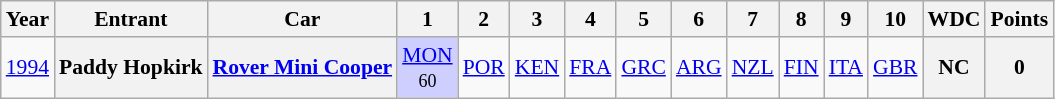<table class="wikitable" style="text-align:center; font-size:90%">
<tr>
<th>Year</th>
<th>Entrant</th>
<th>Car</th>
<th>1</th>
<th>2</th>
<th>3</th>
<th>4</th>
<th>5</th>
<th>6</th>
<th>7</th>
<th>8</th>
<th>9</th>
<th>10</th>
<th>WDC</th>
<th>Points</th>
</tr>
<tr>
<td><a href='#'>1994</a></td>
<th>Paddy Hopkirk</th>
<th><a href='#'>Rover Mini Cooper</a></th>
<td style="background:#CFCFFF;"><a href='#'>MON</a><br><small>60</small></td>
<td><a href='#'>POR</a></td>
<td><a href='#'>KEN</a></td>
<td><a href='#'>FRA</a></td>
<td><a href='#'>GRC</a></td>
<td><a href='#'>ARG</a></td>
<td><a href='#'>NZL</a></td>
<td><a href='#'>FIN</a></td>
<td><a href='#'>ITA</a></td>
<td><a href='#'>GBR</a></td>
<th>NC</th>
<th>0</th>
</tr>
</table>
